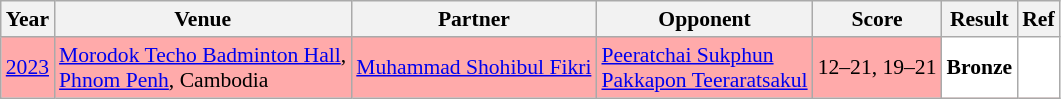<table class="sortable wikitable" style="font-size: 90%">
<tr>
<th>Year</th>
<th>Venue</th>
<th>Partner</th>
<th>Opponent</th>
<th>Score</th>
<th>Result</th>
<th>Ref</th>
</tr>
<tr style="background:#FFAAAA">
<td align="center"><a href='#'>2023</a></td>
<td align="left"><a href='#'>Morodok Techo Badminton Hall</a>,<br><a href='#'>Phnom Penh</a>, Cambodia</td>
<td align="left"> <a href='#'>Muhammad Shohibul Fikri</a></td>
<td align="left"> <a href='#'>Peeratchai Sukphun</a><br> <a href='#'>Pakkapon Teeraratsakul</a></td>
<td align="left">12–21, 19–21</td>
<td style="text-align:left; background:white"> <strong>Bronze</strong></td>
<td style="text-align:center; background:white"></td>
</tr>
</table>
